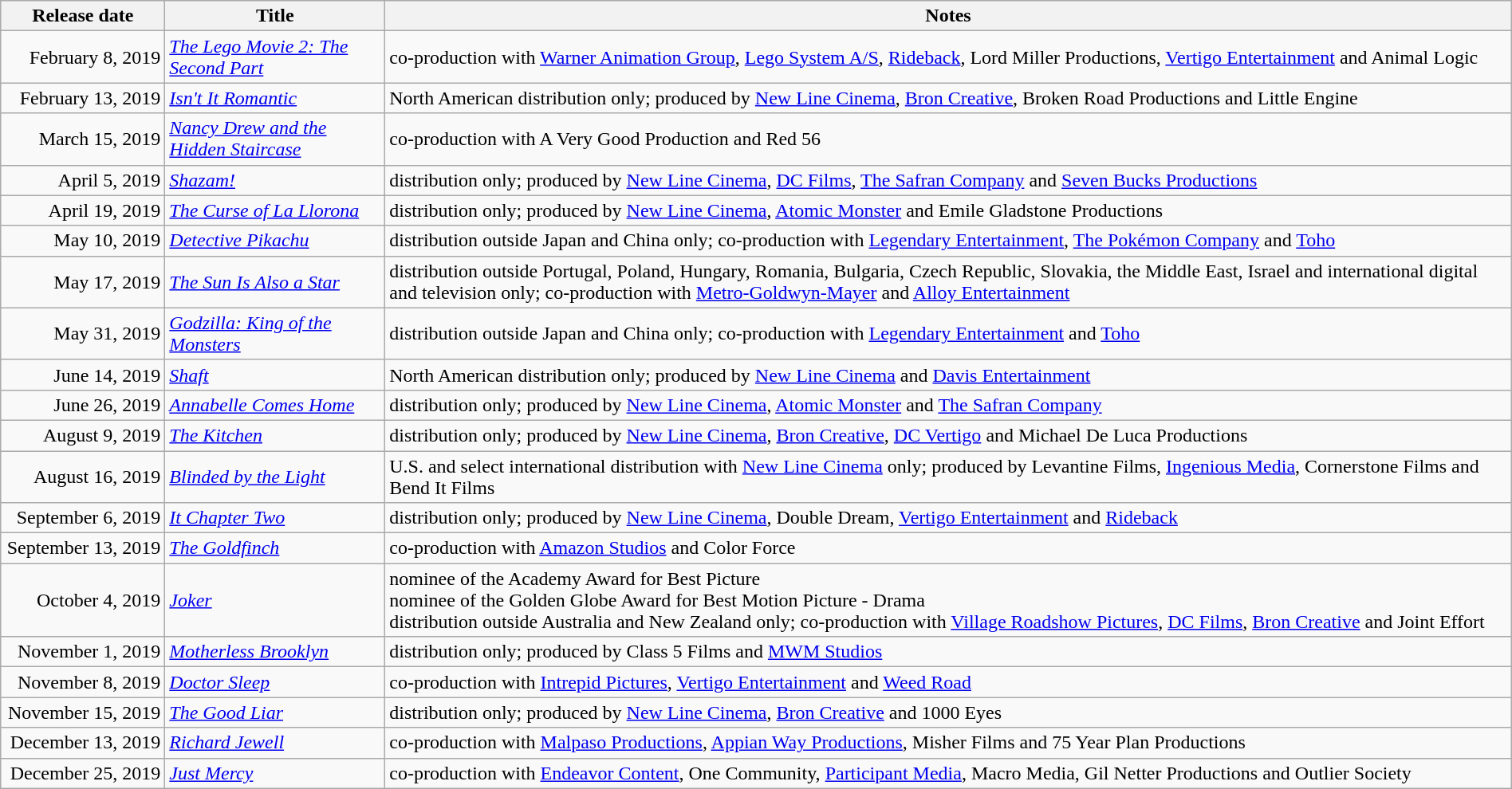<table class="wikitable sortable mw-collapsible" style="width:100%;">
<tr>
<th scope="col" style="width:130px;">Release date</th>
<th>Title</th>
<th>Notes</th>
</tr>
<tr>
<td style="text-align:right;">February 8, 2019</td>
<td><em><a href='#'>The Lego Movie 2: The Second Part</a></em></td>
<td>co-production with <a href='#'>Warner Animation Group</a>, <a href='#'>Lego System A/S</a>, <a href='#'>Rideback</a>, Lord Miller Productions, <a href='#'>Vertigo Entertainment</a> and Animal Logic</td>
</tr>
<tr>
<td style="text-align:right;">February 13, 2019</td>
<td><em><a href='#'>Isn't It Romantic</a></em></td>
<td>North American distribution only; produced by <a href='#'>New Line Cinema</a>, <a href='#'>Bron Creative</a>, Broken Road Productions and Little Engine</td>
</tr>
<tr>
<td style="text-align:right;">March 15, 2019</td>
<td><em><a href='#'>Nancy Drew and the Hidden Staircase</a></em></td>
<td>co-production with A Very Good Production and Red 56</td>
</tr>
<tr>
<td style="text-align:right;">April 5, 2019</td>
<td><em><a href='#'>Shazam!</a></em></td>
<td>distribution only; produced by <a href='#'>New Line Cinema</a>, <a href='#'>DC Films</a>, <a href='#'>The Safran Company</a> and <a href='#'>Seven Bucks Productions</a></td>
</tr>
<tr>
<td style="text-align:right;">April 19, 2019</td>
<td><em><a href='#'>The Curse of La Llorona</a></em></td>
<td>distribution only; produced by <a href='#'>New Line Cinema</a>, <a href='#'>Atomic Monster</a> and Emile Gladstone Productions</td>
</tr>
<tr>
<td style="text-align:right;">May 10, 2019</td>
<td><em><a href='#'>Detective Pikachu</a></em></td>
<td>distribution outside Japan and China only; co-production with <a href='#'>Legendary Entertainment</a>, <a href='#'>The Pokémon Company</a> and <a href='#'>Toho</a></td>
</tr>
<tr>
<td style="text-align:right;">May 17, 2019</td>
<td><em><a href='#'>The Sun Is Also a Star</a></em></td>
<td>distribution outside Portugal, Poland, Hungary, Romania, Bulgaria, Czech Republic, Slovakia, the Middle East, Israel and international digital and television only; co-production with <a href='#'>Metro-Goldwyn-Mayer</a> and <a href='#'>Alloy Entertainment</a></td>
</tr>
<tr>
<td style="text-align:right;">May 31, 2019</td>
<td><em><a href='#'>Godzilla: King of the Monsters</a></em></td>
<td>distribution outside Japan and China only; co-production with <a href='#'>Legendary Entertainment</a> and <a href='#'>Toho</a></td>
</tr>
<tr>
<td style="text-align:right;">June 14, 2019</td>
<td><em><a href='#'>Shaft</a></em></td>
<td>North American distribution only; produced by <a href='#'>New Line Cinema</a> and <a href='#'>Davis Entertainment</a></td>
</tr>
<tr>
<td style="text-align:right;">June 26, 2019</td>
<td><em><a href='#'>Annabelle Comes Home</a></em></td>
<td>distribution only; produced by <a href='#'>New Line Cinema</a>, <a href='#'>Atomic Monster</a> and <a href='#'>The Safran Company</a></td>
</tr>
<tr>
<td style="text-align:right;">August 9, 2019</td>
<td><em><a href='#'>The Kitchen</a></em></td>
<td>distribution only; produced by <a href='#'>New Line Cinema</a>, <a href='#'>Bron Creative</a>, <a href='#'>DC Vertigo</a> and Michael De Luca Productions</td>
</tr>
<tr>
<td style="text-align:right;">August 16, 2019</td>
<td><em><a href='#'>Blinded by the Light</a></em></td>
<td>U.S. and select international distribution with <a href='#'>New Line Cinema</a> only; produced by Levantine Films, <a href='#'>Ingenious Media</a>, Cornerstone Films and Bend It Films</td>
</tr>
<tr>
<td style="text-align:right;">September 6, 2019</td>
<td><em><a href='#'>It Chapter Two</a></em></td>
<td>distribution only; produced by <a href='#'>New Line Cinema</a>, Double Dream, <a href='#'>Vertigo Entertainment</a> and <a href='#'>Rideback</a></td>
</tr>
<tr>
<td style="text-align:right;">September 13, 2019</td>
<td><em><a href='#'>The Goldfinch</a></em></td>
<td>co-production with <a href='#'>Amazon Studios</a> and Color Force</td>
</tr>
<tr>
<td style="text-align:right;">October 4, 2019</td>
<td><em><a href='#'>Joker</a></em></td>
<td>nominee of the Academy Award for Best Picture<br>nominee of the Golden Globe Award for Best Motion Picture - Drama<br>distribution outside Australia and New Zealand only; co-production with <a href='#'>Village Roadshow Pictures</a>, <a href='#'>DC Films</a>, <a href='#'>Bron Creative</a> and Joint Effort</td>
</tr>
<tr>
<td style="text-align:right;">November 1, 2019</td>
<td><em><a href='#'>Motherless Brooklyn</a></em></td>
<td>distribution only; produced by Class 5 Films and <a href='#'>MWM Studios</a></td>
</tr>
<tr>
<td style="text-align:right;">November 8, 2019</td>
<td><em><a href='#'>Doctor Sleep</a></em></td>
<td>co-production with <a href='#'>Intrepid Pictures</a>, <a href='#'>Vertigo Entertainment</a> and <a href='#'>Weed Road</a></td>
</tr>
<tr>
<td style="text-align:right;">November 15, 2019</td>
<td><em><a href='#'>The Good Liar</a></em></td>
<td>distribution only; produced by <a href='#'>New Line Cinema</a>, <a href='#'>Bron Creative</a> and 1000 Eyes</td>
</tr>
<tr>
<td style="text-align:right;">December 13, 2019</td>
<td><em><a href='#'>Richard Jewell</a></em></td>
<td>co-production with <a href='#'>Malpaso Productions</a>, <a href='#'>Appian Way Productions</a>, Misher Films and 75 Year Plan Productions</td>
</tr>
<tr>
<td style="text-align:right;">December 25, 2019</td>
<td><em><a href='#'>Just Mercy</a></em></td>
<td>co-production with <a href='#'>Endeavor Content</a>, One Community, <a href='#'>Participant Media</a>, Macro Media, Gil Netter Productions and Outlier Society</td>
</tr>
</table>
